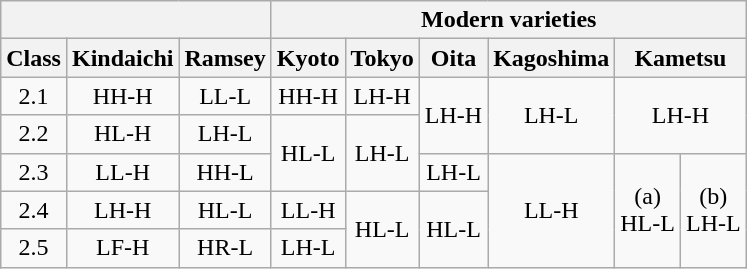<table class="wikitable" style="text-align: center;">
<tr>
<th colspan="3"></th>
<th colspan="6">Modern varieties</th>
</tr>
<tr>
<th>Class</th>
<th>Kindaichi</th>
<th>Ramsey</th>
<th>Kyoto</th>
<th>Tokyo</th>
<th>Oita</th>
<th>Kagoshima</th>
<th colspan="2">Kametsu</th>
</tr>
<tr>
<td>2.1</td>
<td>HH-H</td>
<td>LL-L</td>
<td>HH-H</td>
<td>LH-H</td>
<td rowspan="2">LH-H</td>
<td rowspan="2">LH-L</td>
<td rowspan="2" colspan="2">LH-H</td>
</tr>
<tr>
<td>2.2</td>
<td>HL-H</td>
<td>LH-L</td>
<td rowspan="2">HL-L</td>
<td rowspan="2">LH-L</td>
</tr>
<tr>
<td>2.3</td>
<td>LL-H</td>
<td>HH-L</td>
<td>LH-L</td>
<td rowspan="3">LL-H</td>
<td rowspan="3">(a)<br>HL-L</td>
<td rowspan="3">(b)<br>LH-L</td>
</tr>
<tr>
<td>2.4</td>
<td>LH-H</td>
<td>HL-L</td>
<td>LL-H</td>
<td rowspan="2">HL-L</td>
<td rowspan="2">HL-L</td>
</tr>
<tr>
<td>2.5</td>
<td>LF-H</td>
<td>HR-L</td>
<td>LH-L</td>
</tr>
</table>
